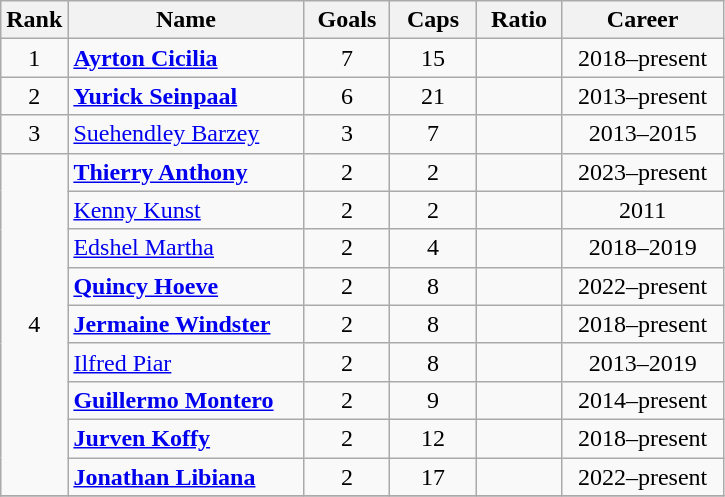<table class="wikitable sortable" style="text-align:center;">
<tr>
<th width=30px>Rank</th>
<th style="width:150px;">Name</th>
<th width=50px>Goals</th>
<th width=50px>Caps</th>
<th width=50px>Ratio</th>
<th style="width:100px;">Career</th>
</tr>
<tr>
<td>1</td>
<td align="left"><strong><a href='#'>Ayrton Cicilia</a></strong></td>
<td>7</td>
<td>15</td>
<td></td>
<td>2018–present</td>
</tr>
<tr>
<td>2</td>
<td align="left"><strong><a href='#'>Yurick Seinpaal</a></strong></td>
<td>6</td>
<td>21</td>
<td></td>
<td>2013–present</td>
</tr>
<tr>
<td>3</td>
<td align="left"><a href='#'>Suehendley Barzey</a></td>
<td>3</td>
<td>7</td>
<td></td>
<td>2013–2015</td>
</tr>
<tr>
<td rowspan=9>4</td>
<td align="left"><strong><a href='#'>Thierry Anthony</a></strong></td>
<td>2</td>
<td>2</td>
<td></td>
<td>2023–present</td>
</tr>
<tr>
<td align="left"><a href='#'>Kenny Kunst</a></td>
<td>2</td>
<td>2</td>
<td></td>
<td>2011</td>
</tr>
<tr>
<td align="left"><a href='#'>Edshel Martha</a></td>
<td>2</td>
<td>4</td>
<td></td>
<td>2018–2019</td>
</tr>
<tr>
<td align="left"><strong><a href='#'>Quincy Hoeve</a></strong></td>
<td>2</td>
<td>8</td>
<td></td>
<td>2022–present</td>
</tr>
<tr>
<td align="left"><strong><a href='#'>Jermaine Windster</a></strong></td>
<td>2</td>
<td>8</td>
<td></td>
<td>2018–present</td>
</tr>
<tr>
<td align="left"><a href='#'>Ilfred Piar</a></td>
<td>2</td>
<td>8</td>
<td></td>
<td>2013–2019</td>
</tr>
<tr>
<td align="left"><strong><a href='#'>Guillermo Montero</a></strong></td>
<td>2</td>
<td>9</td>
<td></td>
<td>2014–present</td>
</tr>
<tr>
<td align="left"><strong><a href='#'>Jurven Koffy</a></strong></td>
<td>2</td>
<td>12</td>
<td></td>
<td>2018–present</td>
</tr>
<tr>
<td align="left"><strong><a href='#'>Jonathan Libiana</a></strong></td>
<td>2</td>
<td>17</td>
<td></td>
<td>2022–present</td>
</tr>
<tr>
</tr>
</table>
